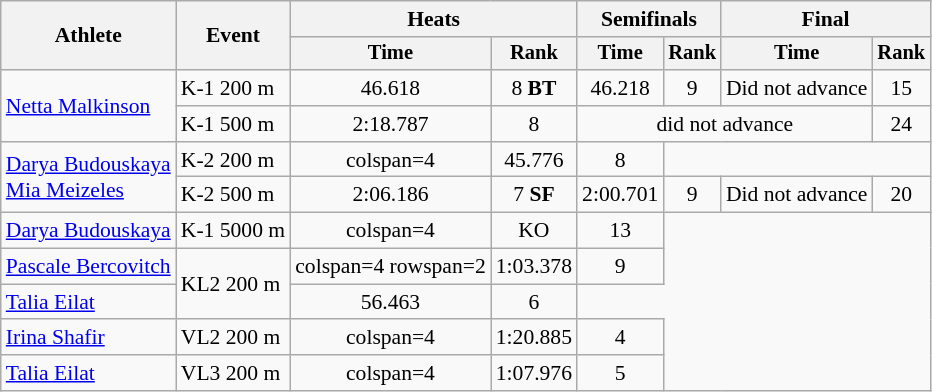<table class=wikitable style=font-size:90%;text-align:center>
<tr>
<th rowspan="2">Athlete</th>
<th rowspan="2">Event</th>
<th colspan=2>Heats</th>
<th colspan=2>Semifinals</th>
<th colspan=2>Final</th>
</tr>
<tr style="font-size:95%">
<th>Time</th>
<th>Rank</th>
<th>Time</th>
<th>Rank</th>
<th>Time</th>
<th>Rank</th>
</tr>
<tr>
<td align=left rowspan=2><a href='#'>Netta Malkinson</a></td>
<td align=left>K-1 200 m</td>
<td>46.618</td>
<td>8 <strong>BT</strong></td>
<td>46.218</td>
<td>9</td>
<td>Did not advance</td>
<td>15</td>
</tr>
<tr>
<td align=left>K-1 500 m</td>
<td>2:18.787</td>
<td>8</td>
<td colspan=3>did not advance</td>
<td>24</td>
</tr>
<tr>
<td align=left rowspan=2><a href='#'>Darya Budouskaya</a><br><a href='#'>Mia Meizeles</a></td>
<td align=left>K-2 200 m</td>
<td>colspan=4 </td>
<td>45.776</td>
<td>8</td>
</tr>
<tr>
<td align=left>K-2 500 m</td>
<td>2:06.186</td>
<td>7 <strong>SF</strong></td>
<td>2:00.701</td>
<td>9</td>
<td>Did not advance</td>
<td>20</td>
</tr>
<tr>
<td align=left><a href='#'>Darya Budouskaya</a></td>
<td align=left>K-1 5000 m</td>
<td>colspan=4 </td>
<td>KO</td>
<td>13</td>
</tr>
<tr>
<td align=left><a href='#'>Pascale Bercovitch</a></td>
<td align=left rowspan=2>KL2 200 m</td>
<td>colspan=4 rowspan=2 </td>
<td>1:03.378</td>
<td>9</td>
</tr>
<tr>
<td align=left><a href='#'>Talia Eilat</a></td>
<td>56.463</td>
<td>6</td>
</tr>
<tr>
<td align=left><a href='#'>Irina Shafir</a></td>
<td align=left>VL2 200 m</td>
<td>colspan=4 </td>
<td>1:20.885</td>
<td>4</td>
</tr>
<tr>
<td align=left><a href='#'>Talia Eilat</a></td>
<td align=left>VL3 200 m</td>
<td>colspan=4 </td>
<td>1:07.976</td>
<td>5</td>
</tr>
</table>
